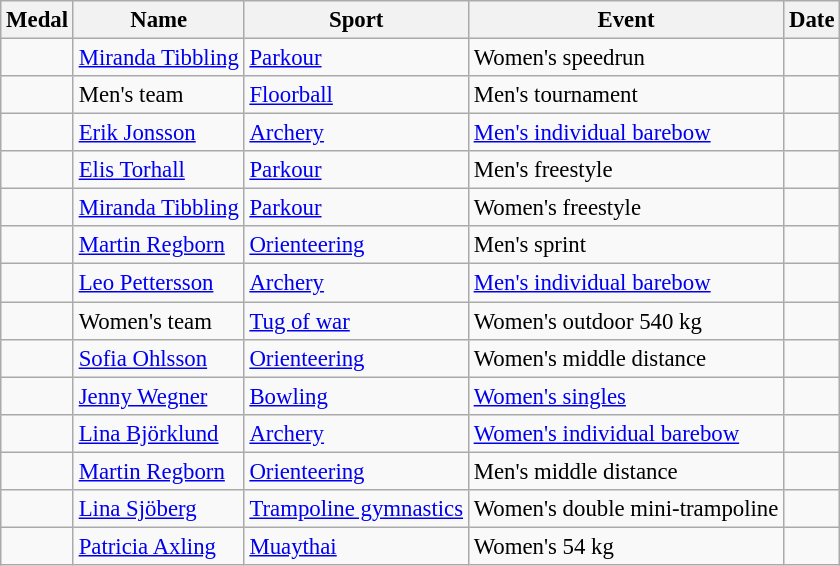<table class="wikitable sortable" style="font-size: 95%;">
<tr>
<th>Medal</th>
<th>Name</th>
<th>Sport</th>
<th>Event</th>
<th>Date</th>
</tr>
<tr>
<td></td>
<td><a href='#'>Miranda Tibbling</a></td>
<td><a href='#'>Parkour</a></td>
<td>Women's speedrun</td>
<td></td>
</tr>
<tr>
<td></td>
<td>Men's team</td>
<td><a href='#'>Floorball</a></td>
<td>Men's tournament</td>
<td></td>
</tr>
<tr>
<td></td>
<td><a href='#'>Erik Jonsson</a></td>
<td><a href='#'>Archery</a></td>
<td><a href='#'>Men's individual barebow</a></td>
<td></td>
</tr>
<tr>
<td></td>
<td><a href='#'>Elis Torhall</a></td>
<td><a href='#'>Parkour</a></td>
<td>Men's freestyle</td>
<td></td>
</tr>
<tr>
<td></td>
<td><a href='#'>Miranda Tibbling</a></td>
<td><a href='#'>Parkour</a></td>
<td>Women's freestyle</td>
<td></td>
</tr>
<tr>
<td></td>
<td><a href='#'>Martin Regborn</a></td>
<td><a href='#'>Orienteering</a></td>
<td>Men's sprint</td>
<td></td>
</tr>
<tr>
<td></td>
<td><a href='#'>Leo Pettersson</a></td>
<td><a href='#'>Archery</a></td>
<td><a href='#'>Men's individual barebow</a></td>
<td></td>
</tr>
<tr>
<td></td>
<td>Women's team</td>
<td><a href='#'>Tug of war</a></td>
<td>Women's outdoor 540 kg</td>
<td></td>
</tr>
<tr>
<td></td>
<td><a href='#'>Sofia Ohlsson</a></td>
<td><a href='#'>Orienteering</a></td>
<td>Women's middle distance</td>
<td></td>
</tr>
<tr>
<td></td>
<td><a href='#'>Jenny Wegner</a></td>
<td><a href='#'>Bowling</a></td>
<td><a href='#'>Women's singles</a></td>
<td></td>
</tr>
<tr>
<td></td>
<td><a href='#'>Lina Björklund</a></td>
<td><a href='#'>Archery</a></td>
<td><a href='#'>Women's individual barebow</a></td>
<td></td>
</tr>
<tr>
<td></td>
<td><a href='#'>Martin Regborn</a></td>
<td><a href='#'>Orienteering</a></td>
<td>Men's middle distance</td>
<td></td>
</tr>
<tr>
<td></td>
<td><a href='#'>Lina Sjöberg</a></td>
<td><a href='#'>Trampoline gymnastics</a></td>
<td>Women's double mini-trampoline</td>
<td></td>
</tr>
<tr>
<td></td>
<td><a href='#'>Patricia Axling</a></td>
<td><a href='#'>Muaythai</a></td>
<td>Women's 54 kg</td>
<td></td>
</tr>
</table>
